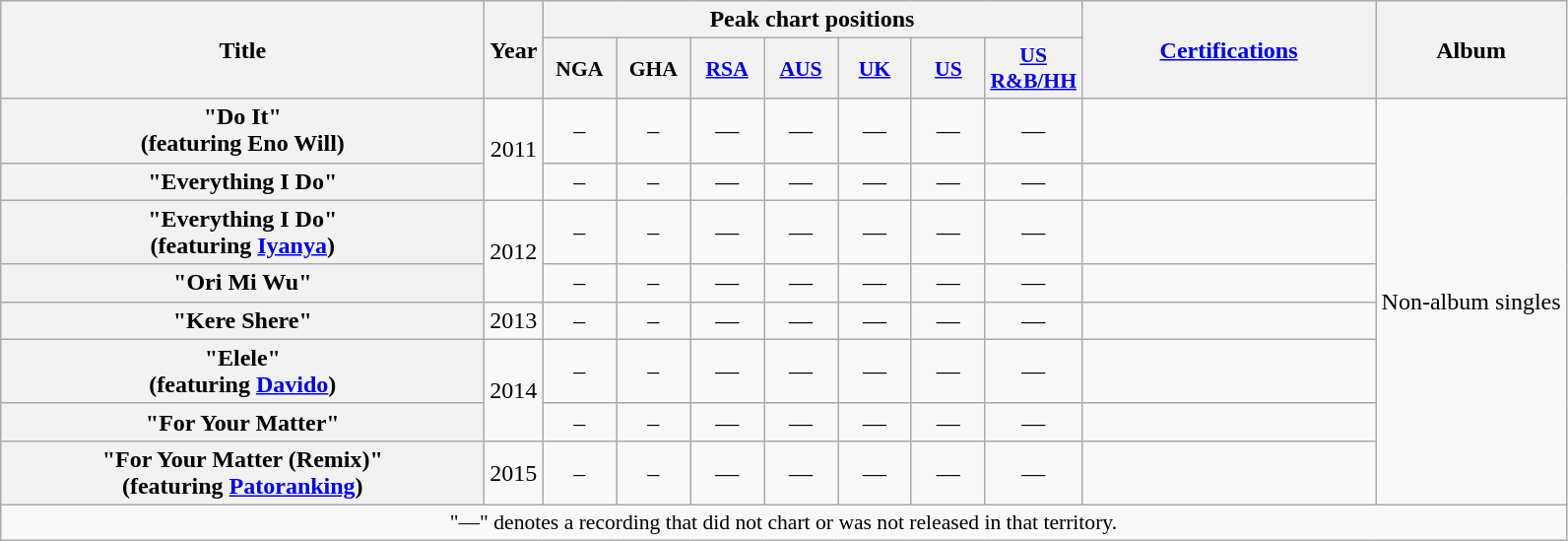<table class="wikitable plainrowheaders" style="text-align:center;">
<tr>
<th scope="col" rowspan="2" style="width:20em;">Title</th>
<th scope="col" rowspan="2">Year</th>
<th scope="col" colspan="7">Peak chart positions</th>
<th scope="col" rowspan="2" style="width:12em;"><a href='#'>Certifications</a></th>
<th scope="col" rowspan="2">Album</th>
</tr>
<tr>
<th scope="col" style="width:3em;font-size:90%;">NGA</th>
<th scope="col" style="width:3em;font-size:90%;">GHA</th>
<th scope="col" style="width:3em;font-size:90%;"><a href='#'>RSA</a></th>
<th scope="col" style="width:3em;font-size:90%;"><a href='#'>AUS</a></th>
<th scope="col" style="width:3em;font-size:90%;"><a href='#'>UK</a></th>
<th scope="col" style="width:3em;font-size:90%;"><a href='#'>US</a></th>
<th scope="col" style="width:3em;font-size:90%;"><a href='#'>US<br>R&B/HH</a></th>
</tr>
<tr>
<th scope="row">"Do It"<br><span>(featuring Eno Will)</span></th>
<td rowspan="2">2011</td>
<td>–</td>
<td>–</td>
<td>—</td>
<td>—</td>
<td>—</td>
<td>—</td>
<td>—</td>
<td></td>
<td rowspan="8">Non-album singles</td>
</tr>
<tr>
<th scope="row">"Everything I Do"</th>
<td>–</td>
<td>–</td>
<td>—</td>
<td>—</td>
<td>—</td>
<td>—</td>
<td>—</td>
<td></td>
</tr>
<tr>
<th scope="row">"Everything I Do"<br><span>(featuring <a href='#'>Iyanya</a>)</span></th>
<td rowspan="2">2012</td>
<td>–</td>
<td>–</td>
<td>—</td>
<td>—</td>
<td>—</td>
<td>—</td>
<td>—</td>
<td></td>
</tr>
<tr>
<th scope="row">"Ori Mi Wu"</th>
<td>–</td>
<td>–</td>
<td>—</td>
<td>—</td>
<td>—</td>
<td>—</td>
<td>—</td>
<td></td>
</tr>
<tr>
<th scope="row">"Kere Shere"</th>
<td>2013</td>
<td>–</td>
<td>–</td>
<td>—</td>
<td>—</td>
<td>—</td>
<td>—</td>
<td>—</td>
<td></td>
</tr>
<tr>
<th scope="row">"Elele"<br><span>(featuring <a href='#'>Davido</a>)</span></th>
<td rowspan="2">2014</td>
<td>–</td>
<td>–</td>
<td>—</td>
<td>—</td>
<td>—</td>
<td>—</td>
<td>—</td>
<td></td>
</tr>
<tr>
<th scope="row">"For Your Matter"</th>
<td>–</td>
<td>–</td>
<td>—</td>
<td>—</td>
<td>—</td>
<td>—</td>
<td>—</td>
<td></td>
</tr>
<tr>
<th scope="row">"For Your Matter (Remix)"<br><span>(featuring <a href='#'>Patoranking</a>)</span></th>
<td>2015</td>
<td>–</td>
<td>–</td>
<td>—</td>
<td>—</td>
<td>—</td>
<td>—</td>
<td>—</td>
<td></td>
</tr>
<tr>
<td colspan="14" style="font-size:90%">"—" denotes a recording that did not chart or was not released in that territory.</td>
</tr>
</table>
